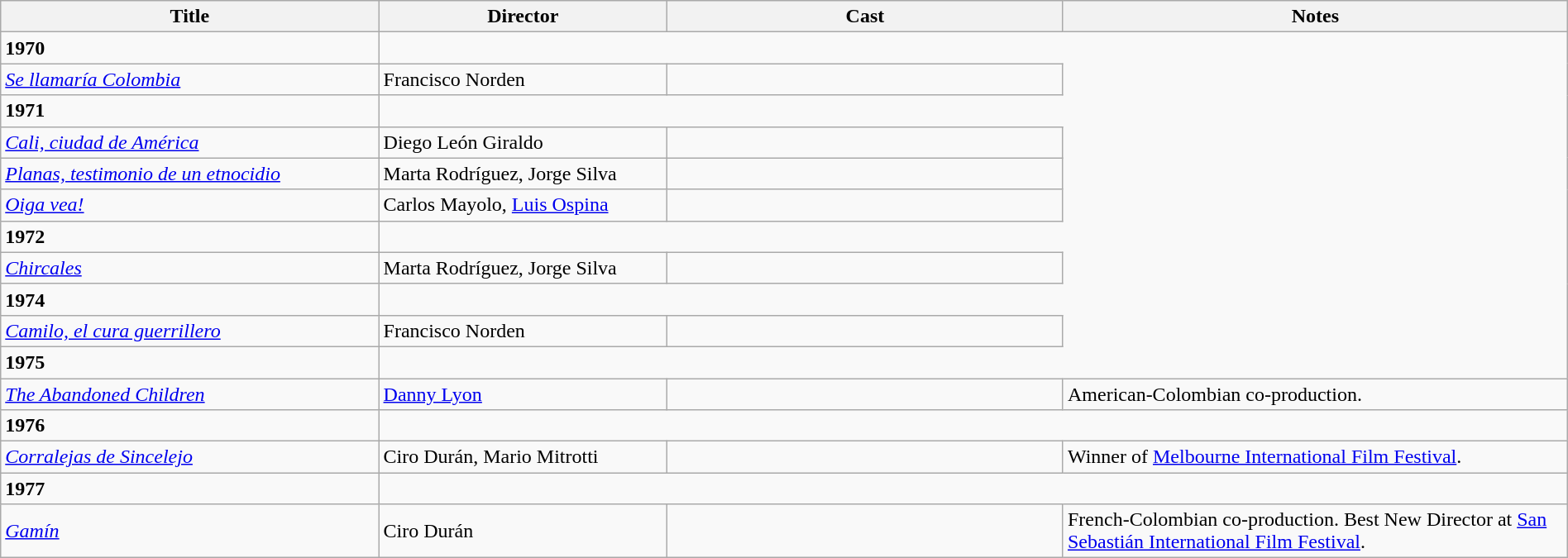<table class="wikitable" width= "100%">
<tr>
<th width=21%>Title</th>
<th width=16%>Director</th>
<th width=22%>Cast</th>
<th width=28%>Notes</th>
</tr>
<tr>
<td><strong>1970</strong></td>
</tr>
<tr>
<td><em><a href='#'>Se llamaría Colombia</a></em></td>
<td>Francisco Norden</td>
<td></td>
</tr>
<tr>
<td><strong>1971</strong></td>
</tr>
<tr>
<td><em><a href='#'>Cali, ciudad de América</a></em></td>
<td>Diego León Giraldo</td>
<td></td>
</tr>
<tr>
<td><em><a href='#'>Planas, testimonio de un etnocidio</a></em></td>
<td>Marta Rodríguez, Jorge Silva</td>
<td></td>
</tr>
<tr>
<td><em><a href='#'>Oiga vea!</a></em></td>
<td>Carlos Mayolo, <a href='#'>Luis Ospina</a></td>
<td></td>
</tr>
<tr>
<td><strong>1972</strong></td>
</tr>
<tr>
<td><em><a href='#'>Chircales</a></em></td>
<td>Marta Rodríguez, Jorge Silva</td>
<td></td>
</tr>
<tr>
<td><strong>1974</strong></td>
</tr>
<tr>
<td><em><a href='#'>Camilo, el cura guerrillero</a></em></td>
<td>Francisco Norden</td>
<td></td>
</tr>
<tr>
<td><strong>1975</strong></td>
</tr>
<tr>
<td><em><a href='#'>The Abandoned Children</a></em></td>
<td><a href='#'>Danny Lyon</a></td>
<td></td>
<td>American-Colombian co-production.</td>
</tr>
<tr>
<td><strong>1976</strong></td>
</tr>
<tr>
<td><em><a href='#'>Corralejas de Sincelejo</a></em></td>
<td>Ciro Durán, Mario Mitrotti</td>
<td></td>
<td>Winner of <a href='#'>Melbourne International Film Festival</a>.</td>
</tr>
<tr>
<td><strong>1977</strong></td>
</tr>
<tr>
<td><em><a href='#'>Gamín</a></em></td>
<td>Ciro Durán</td>
<td></td>
<td>French-Colombian co-production. Best New Director at <a href='#'>San Sebastián International Film Festival</a>.</td>
</tr>
</table>
